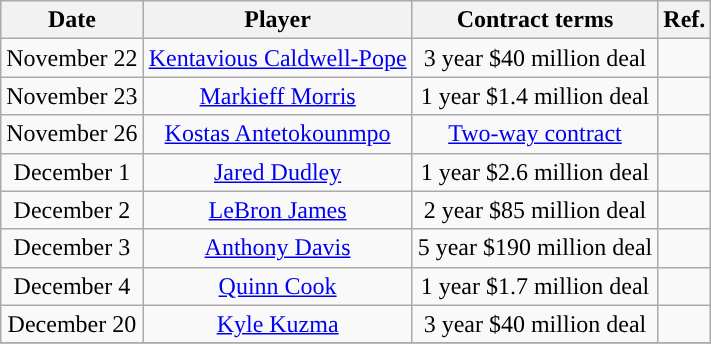<table class="wikitable sortable sortable" style="text-align: center">
<tr>
<th>Date</th>
<th>Player</th>
<th>Contract terms</th>
<th>Ref.</th>
</tr>
<tr>
<td>November 22</td>
<td><a href='#'>Kentavious Caldwell-Pope</a></td>
<td>3 year $40 million deal</td>
<td></td>
</tr>
<tr>
<td>November 23</td>
<td><a href='#'>Markieff Morris</a></td>
<td>1 year $1.4 million deal</td>
<td></td>
</tr>
<tr>
<td>November 26</td>
<td><a href='#'>Kostas Antetokounmpo</a></td>
<td><a href='#'>Two-way contract</a></td>
<td></td>
</tr>
<tr>
<td>December 1</td>
<td><a href='#'>Jared Dudley</a></td>
<td>1 year $2.6 million deal</td>
<td></td>
</tr>
<tr>
<td>December 2</td>
<td><a href='#'>LeBron James</a></td>
<td>2 year $85 million deal</td>
<td></td>
</tr>
<tr>
<td>December 3</td>
<td><a href='#'>Anthony Davis</a></td>
<td>5 year $190 million deal</td>
<td></td>
</tr>
<tr>
<td>December 4</td>
<td><a href='#'>Quinn Cook</a></td>
<td>1 year $1.7 million deal</td>
<td></td>
</tr>
<tr>
<td>December 20</td>
<td><a href='#'>Kyle Kuzma</a></td>
<td>3 year $40 million deal</td>
<td></td>
</tr>
<tr>
</tr>
</table>
